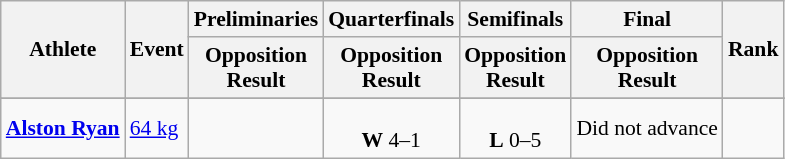<table class="wikitable" border="1" style="font-size:90%">
<tr>
<th rowspan=2>Athlete</th>
<th rowspan=2>Event</th>
<th>Preliminaries</th>
<th>Quarterfinals</th>
<th>Semifinals</th>
<th>Final</th>
<th rowspan="2">Rank</th>
</tr>
<tr>
<th>Opposition<br>Result</th>
<th>Opposition<br>Result</th>
<th>Opposition<br>Result</th>
<th>Opposition<br>Result</th>
</tr>
<tr>
</tr>
<tr align=center>
<td align=left><strong><a href='#'>Alston Ryan</a></strong></td>
<td align=left><a href='#'>64 kg</a></td>
<td></td>
<td><br><strong>W</strong> 4–1</td>
<td><br><strong>L</strong> 0–5</td>
<td>Did not advance</td>
<td></td>
</tr>
</table>
